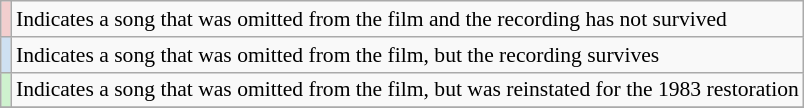<table class="wikitable" style="font-size:90%;">
<tr>
<th scope="row" style="background:#F2CECE"></th>
<td>Indicates a song that was omitted from the film and the recording has not survived</td>
</tr>
<tr>
<th scope="row" style="background:#CEE0F2"></th>
<td>Indicates a song that was omitted from the film, but the recording survives</td>
</tr>
<tr>
<th scope="row" style="background:#CEF2CE"></th>
<td>Indicates a song that was omitted from the film, but was reinstated for the 1983 restoration</td>
</tr>
<tr>
</tr>
</table>
